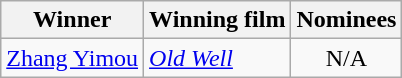<table class="wikitable">
<tr>
<th>Winner</th>
<th>Winning film</th>
<th>Nominees</th>
</tr>
<tr>
<td><a href='#'>Zhang Yimou</a></td>
<td><em><a href='#'>Old Well</a></em></td>
<td align="center" valign="top">N/A</td>
</tr>
</table>
